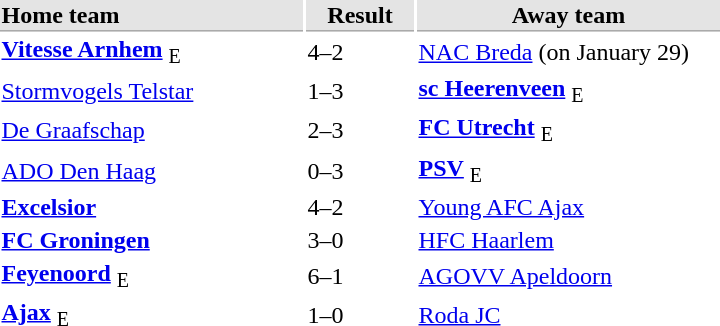<table>
<tr bgcolor="#E4E4E4">
<th style="border-bottom:1px solid #AAAAAA" width="200" align="left">Home team</th>
<th style="border-bottom:1px solid #AAAAAA" width="70" align="center">Result</th>
<th style="border-bottom:1px solid #AAAAAA" width="200">Away team</th>
</tr>
<tr>
<td><strong><a href='#'>Vitesse Arnhem</a></strong> <sub>E</sub></td>
<td>4–2</td>
<td><a href='#'>NAC Breda</a> (on January 29)</td>
</tr>
<tr>
<td><a href='#'>Stormvogels Telstar</a></td>
<td>1–3</td>
<td><strong><a href='#'>sc Heerenveen</a></strong> <sub>E</sub></td>
</tr>
<tr>
<td><a href='#'>De Graafschap</a></td>
<td>2–3</td>
<td><strong><a href='#'>FC Utrecht</a></strong> <sub>E</sub></td>
</tr>
<tr>
<td><a href='#'>ADO Den Haag</a></td>
<td>0–3</td>
<td><strong><a href='#'>PSV</a></strong> <sub>E</sub></td>
</tr>
<tr>
<td><strong><a href='#'>Excelsior</a></strong></td>
<td>4–2</td>
<td><a href='#'>Young AFC Ajax</a></td>
</tr>
<tr>
<td><strong><a href='#'>FC Groningen</a></strong></td>
<td>3–0</td>
<td><a href='#'>HFC Haarlem</a></td>
</tr>
<tr>
<td><strong><a href='#'>Feyenoord</a></strong> <sub>E</sub></td>
<td>6–1</td>
<td><a href='#'>AGOVV Apeldoorn</a></td>
</tr>
<tr>
<td><strong><a href='#'>Ajax</a></strong> <sub>E</sub></td>
<td>1–0</td>
<td><a href='#'>Roda JC</a></td>
</tr>
</table>
